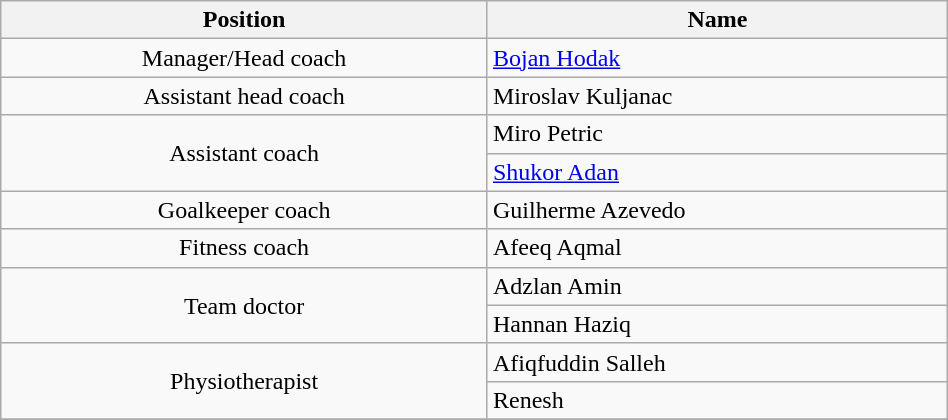<table class="wikitable" style="text-align:center; width:50%">
<tr>
<th>Position</th>
<th>Name</th>
</tr>
<tr>
<td>Manager/Head coach</td>
<td align=left> <a href='#'>Bojan Hodak</a></td>
</tr>
<tr>
<td>Assistant head coach</td>
<td align=left> Miroslav Kuljanac</td>
</tr>
<tr>
<td rowspan=2>Assistant coach</td>
<td align="left"> Miro Petric</td>
</tr>
<tr>
<td align="left"> <a href='#'>Shukor Adan</a></td>
</tr>
<tr>
<td>Goalkeeper coach</td>
<td align=left> Guilherme Azevedo</td>
</tr>
<tr>
<td>Fitness coach</td>
<td align="left"> Afeeq Aqmal</td>
</tr>
<tr>
<td rowspan=2>Team doctor</td>
<td align="left"> Adzlan Amin</td>
</tr>
<tr>
<td align="left"> Hannan Haziq</td>
</tr>
<tr>
<td rowspan=2>Physiotherapist</td>
<td align="left"> Afiqfuddin Salleh</td>
</tr>
<tr>
<td align="left"> Renesh</td>
</tr>
<tr>
</tr>
</table>
